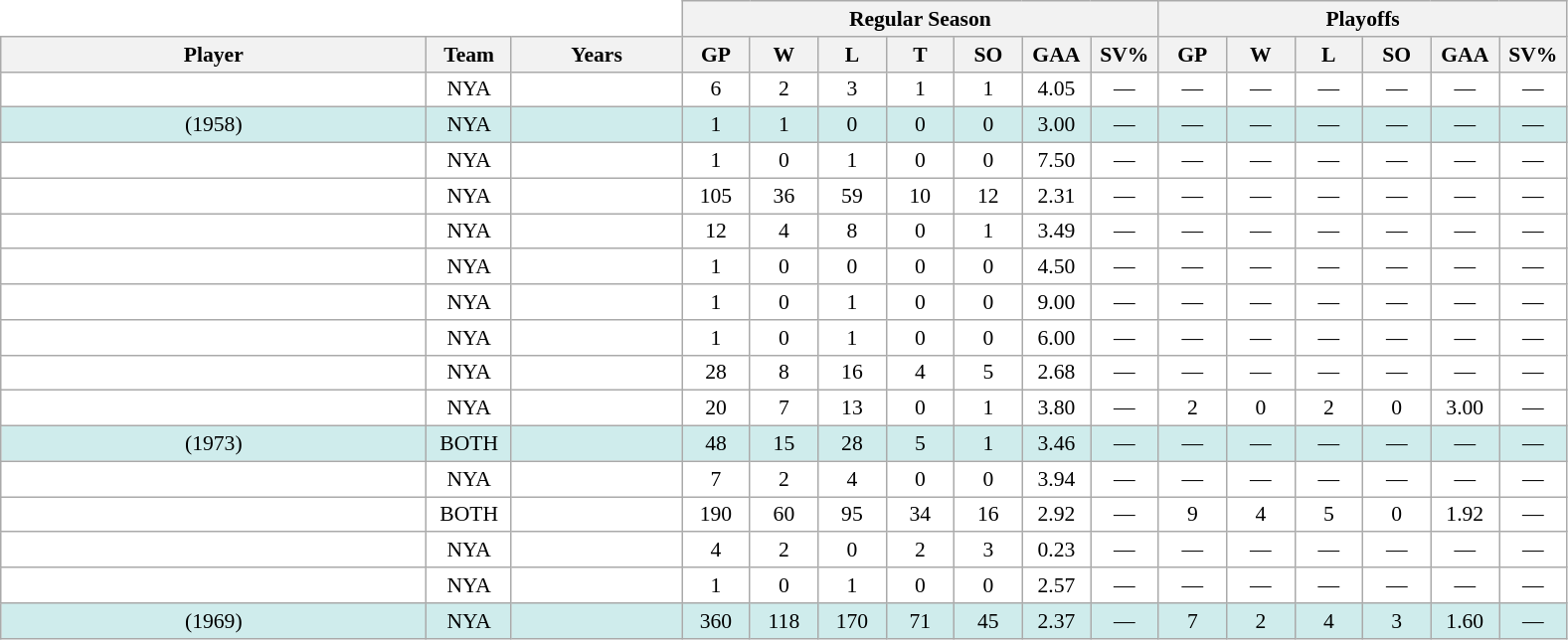<table class="wikitable sortable" style="text-align:center; border:0; background:white; width:73em; font-size:90%;">
<tr>
<th colspan=3 style="border:0; background:white;"></th>
<th colspan=7>Regular Season</th>
<th colspan=6>Playoffs</th>
</tr>
<tr>
<th style="width:25%;">Player</th>
<th style="width:5%;">Team</th>
<th style="width:10%;">Years</th>
<th data-sort-type="number" style="width:4%;">GP</th>
<th data-sort-type="number" style="width:4%;">W</th>
<th data-sort-type="number" style="width:4%;">L</th>
<th data-sort-type="number" style="width:4%;">T</th>
<th data-sort-type="number" style="width:4%;">SO</th>
<th data-sort-type="number" style="width:4%;">GAA</th>
<th data-sort-type="number" style="width:4%;">SV%</th>
<th data-sort-type="number" style="width:4%;">GP</th>
<th data-sort-type="number" style="width:4%;">W</th>
<th data-sort-type="number" style="width:4%;">L</th>
<th data-sort-type="number" style="width:4%;">SO</th>
<th data-sort-type="number" style="width:4%;">GAA</th>
<th data-sort-type="number" style="width:4%;">SV%</th>
</tr>
<tr>
<td></td>
<td>NYA</td>
<td></td>
<td>6</td>
<td>2</td>
<td>3</td>
<td>1</td>
<td>1</td>
<td>4.05</td>
<td>—</td>
<td>—</td>
<td>—</td>
<td>—</td>
<td>—</td>
<td>—</td>
<td>—</td>
</tr>
<tr style="background:#CFECEC;">
<td> (1958)</td>
<td>NYA</td>
<td></td>
<td>1</td>
<td>1</td>
<td>0</td>
<td>0</td>
<td>0</td>
<td>3.00</td>
<td>—</td>
<td>—</td>
<td>—</td>
<td>—</td>
<td>—</td>
<td>—</td>
<td>—</td>
</tr>
<tr>
<td></td>
<td>NYA</td>
<td></td>
<td>1</td>
<td>0</td>
<td>1</td>
<td>0</td>
<td>0</td>
<td>7.50</td>
<td>—</td>
<td>—</td>
<td>—</td>
<td>—</td>
<td>—</td>
<td>—</td>
<td>—</td>
</tr>
<tr>
<td></td>
<td>NYA</td>
<td></td>
<td>105</td>
<td>36</td>
<td>59</td>
<td>10</td>
<td>12</td>
<td>2.31</td>
<td>—</td>
<td>—</td>
<td>—</td>
<td>—</td>
<td>—</td>
<td>—</td>
<td>—</td>
</tr>
<tr>
<td></td>
<td>NYA</td>
<td></td>
<td>12</td>
<td>4</td>
<td>8</td>
<td>0</td>
<td>1</td>
<td>3.49</td>
<td>—</td>
<td>—</td>
<td>—</td>
<td>—</td>
<td>—</td>
<td>—</td>
<td>—</td>
</tr>
<tr>
<td></td>
<td>NYA</td>
<td></td>
<td>1</td>
<td>0</td>
<td>0</td>
<td>0</td>
<td>0</td>
<td>4.50</td>
<td>—</td>
<td>—</td>
<td>—</td>
<td>—</td>
<td>—</td>
<td>—</td>
<td>—</td>
</tr>
<tr>
<td></td>
<td>NYA</td>
<td></td>
<td>1</td>
<td>0</td>
<td>1</td>
<td>0</td>
<td>0</td>
<td>9.00</td>
<td>—</td>
<td>—</td>
<td>—</td>
<td>—</td>
<td>—</td>
<td>—</td>
<td>—</td>
</tr>
<tr>
<td></td>
<td>NYA</td>
<td></td>
<td>1</td>
<td>0</td>
<td>1</td>
<td>0</td>
<td>0</td>
<td>6.00</td>
<td>—</td>
<td>—</td>
<td>—</td>
<td>—</td>
<td>—</td>
<td>—</td>
<td>—</td>
</tr>
<tr>
<td></td>
<td>NYA</td>
<td></td>
<td>28</td>
<td>8</td>
<td>16</td>
<td>4</td>
<td>5</td>
<td>2.68</td>
<td>—</td>
<td>—</td>
<td>—</td>
<td>—</td>
<td>—</td>
<td>—</td>
<td>—</td>
</tr>
<tr>
<td></td>
<td>NYA</td>
<td></td>
<td>20</td>
<td>7</td>
<td>13</td>
<td>0</td>
<td>1</td>
<td>3.80</td>
<td>—</td>
<td>2</td>
<td>0</td>
<td>2</td>
<td>0</td>
<td>3.00</td>
<td>—</td>
</tr>
<tr style="background:#CFECEC;">
<td> (1973)</td>
<td>BOTH</td>
<td></td>
<td>48</td>
<td>15</td>
<td>28</td>
<td>5</td>
<td>1</td>
<td>3.46</td>
<td>—</td>
<td>—</td>
<td>—</td>
<td>—</td>
<td>—</td>
<td>—</td>
<td>—</td>
</tr>
<tr>
<td></td>
<td>NYA</td>
<td></td>
<td>7</td>
<td>2</td>
<td>4</td>
<td>0</td>
<td>0</td>
<td>3.94</td>
<td>—</td>
<td>—</td>
<td>—</td>
<td>—</td>
<td>—</td>
<td>—</td>
<td>—</td>
</tr>
<tr>
<td></td>
<td>BOTH</td>
<td></td>
<td>190</td>
<td>60</td>
<td>95</td>
<td>34</td>
<td>16</td>
<td>2.92</td>
<td>—</td>
<td>9</td>
<td>4</td>
<td>5</td>
<td>0</td>
<td>1.92</td>
<td>—</td>
</tr>
<tr>
<td></td>
<td>NYA</td>
<td></td>
<td>4</td>
<td>2</td>
<td>0</td>
<td>2</td>
<td>3</td>
<td>0.23</td>
<td>—</td>
<td>—</td>
<td>—</td>
<td>—</td>
<td>—</td>
<td>—</td>
<td>—</td>
</tr>
<tr>
<td></td>
<td>NYA</td>
<td></td>
<td>1</td>
<td>0</td>
<td>1</td>
<td>0</td>
<td>0</td>
<td>2.57</td>
<td>—</td>
<td>—</td>
<td>—</td>
<td>—</td>
<td>—</td>
<td>—</td>
<td>—</td>
</tr>
<tr style="background:#CFECEC;">
<td> (1969)</td>
<td>NYA</td>
<td></td>
<td>360</td>
<td>118</td>
<td>170</td>
<td>71</td>
<td>45</td>
<td>2.37</td>
<td>—</td>
<td>7</td>
<td>2</td>
<td>4</td>
<td>3</td>
<td>1.60</td>
<td>—</td>
</tr>
</table>
